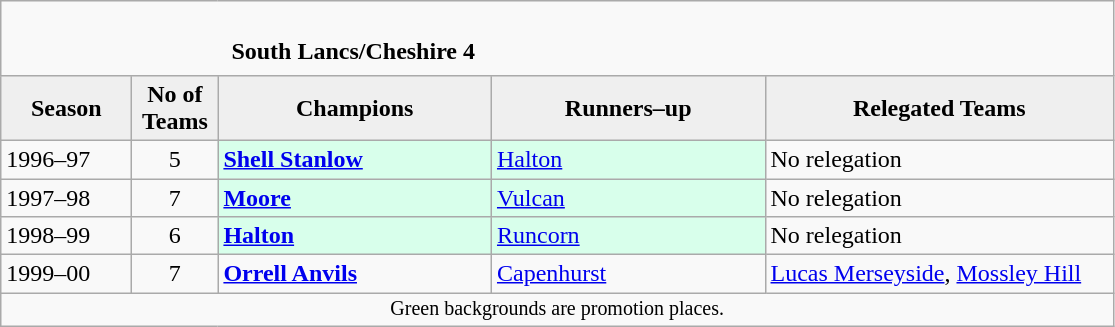<table class="wikitable" style="text-align: left;">
<tr>
<td colspan="11" cellpadding="0" cellspacing="0"><br><table border="0" style="width:100%;" cellpadding="0" cellspacing="0">
<tr>
<td style="width:20%; border:0;"></td>
<td style="border:0;"><strong>South Lancs/Cheshire 4</strong></td>
<td style="width:20%; border:0;"></td>
</tr>
</table>
</td>
</tr>
<tr>
<th style="background:#efefef; width:80px;">Season</th>
<th style="background:#efefef; width:50px;">No of Teams</th>
<th style="background:#efefef; width:175px;">Champions</th>
<th style="background:#efefef; width:175px;">Runners–up</th>
<th style="background:#efefef; width:225px;">Relegated Teams</th>
</tr>
<tr align=left>
<td>1996–97</td>
<td style="text-align: center;">5</td>
<td style="background:#d8ffeb;"><strong><a href='#'>Shell Stanlow</a></strong></td>
<td style="background:#d8ffeb;"><a href='#'>Halton</a></td>
<td>No relegation</td>
</tr>
<tr>
<td>1997–98</td>
<td style="text-align: center;">7</td>
<td style="background:#d8ffeb;"><strong><a href='#'>Moore</a></strong></td>
<td style="background:#d8ffeb;"><a href='#'>Vulcan</a></td>
<td>No relegation</td>
</tr>
<tr>
<td>1998–99</td>
<td style="text-align: center;">6</td>
<td style="background:#d8ffeb;"><strong><a href='#'>Halton</a></strong></td>
<td style="background:#d8ffeb;"><a href='#'>Runcorn</a></td>
<td>No relegation</td>
</tr>
<tr>
<td>1999–00</td>
<td style="text-align: center;">7</td>
<td><strong><a href='#'>Orrell Anvils</a></strong></td>
<td><a href='#'>Capenhurst</a></td>
<td><a href='#'>Lucas Merseyside</a>, <a href='#'>Mossley Hill</a></td>
</tr>
<tr>
<td colspan="15"  style="border:0; font-size:smaller; text-align:center;">Green backgrounds are promotion places.</td>
</tr>
</table>
